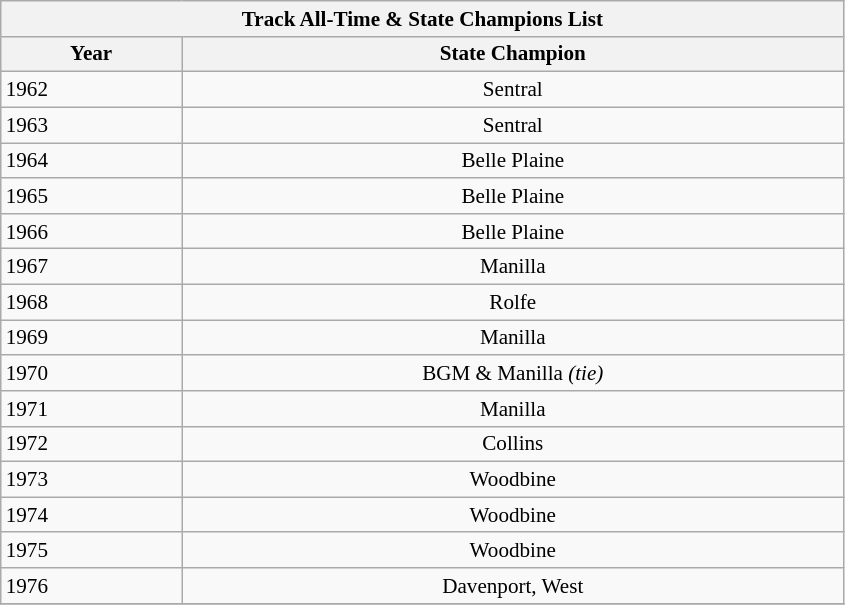<table class="wikitable collapsible collapsed" style="font-size:88%; min-width:40em">
<tr>
<th colspan=5>Track All-Time & State Champions List</th>
</tr>
<tr>
<th>Year</th>
<th>State Champion</th>
</tr>
<tr>
<td>1962</td>
<td colspan="4" style="text-align:center;">Sentral</td>
</tr>
<tr>
<td>1963</td>
<td colspan="4" style="text-align:center;">Sentral</td>
</tr>
<tr>
<td>1964</td>
<td colspan="4" style="text-align:center;">Belle Plaine</td>
</tr>
<tr>
<td>1965</td>
<td colspan="4" style="text-align:center;">Belle Plaine</td>
</tr>
<tr>
<td>1966</td>
<td colspan="4" style="text-align:center;">Belle Plaine</td>
</tr>
<tr>
<td>1967</td>
<td colspan="4" style="text-align:center;">Manilla</td>
</tr>
<tr>
<td>1968</td>
<td colspan="4" style="text-align:center;">Rolfe</td>
</tr>
<tr>
<td>1969</td>
<td colspan="4" style="text-align:center;">Manilla</td>
</tr>
<tr>
<td>1970</td>
<td colspan="4" style="text-align:center;">BGM & Manilla <em>(tie)</em></td>
</tr>
<tr>
<td>1971</td>
<td colspan="4" style="text-align:center;">Manilla</td>
</tr>
<tr>
<td>1972</td>
<td colspan="4" style="text-align:center;">Collins</td>
</tr>
<tr>
<td>1973</td>
<td colspan="4" style="text-align:center;">Woodbine</td>
</tr>
<tr>
<td>1974</td>
<td colspan="4" style="text-align:center;">Woodbine</td>
</tr>
<tr>
<td>1975</td>
<td colspan="4" style="text-align:center;">Woodbine</td>
</tr>
<tr>
<td>1976</td>
<td colspan="4" style="text-align:center;">Davenport, West</td>
</tr>
<tr>
</tr>
</table>
